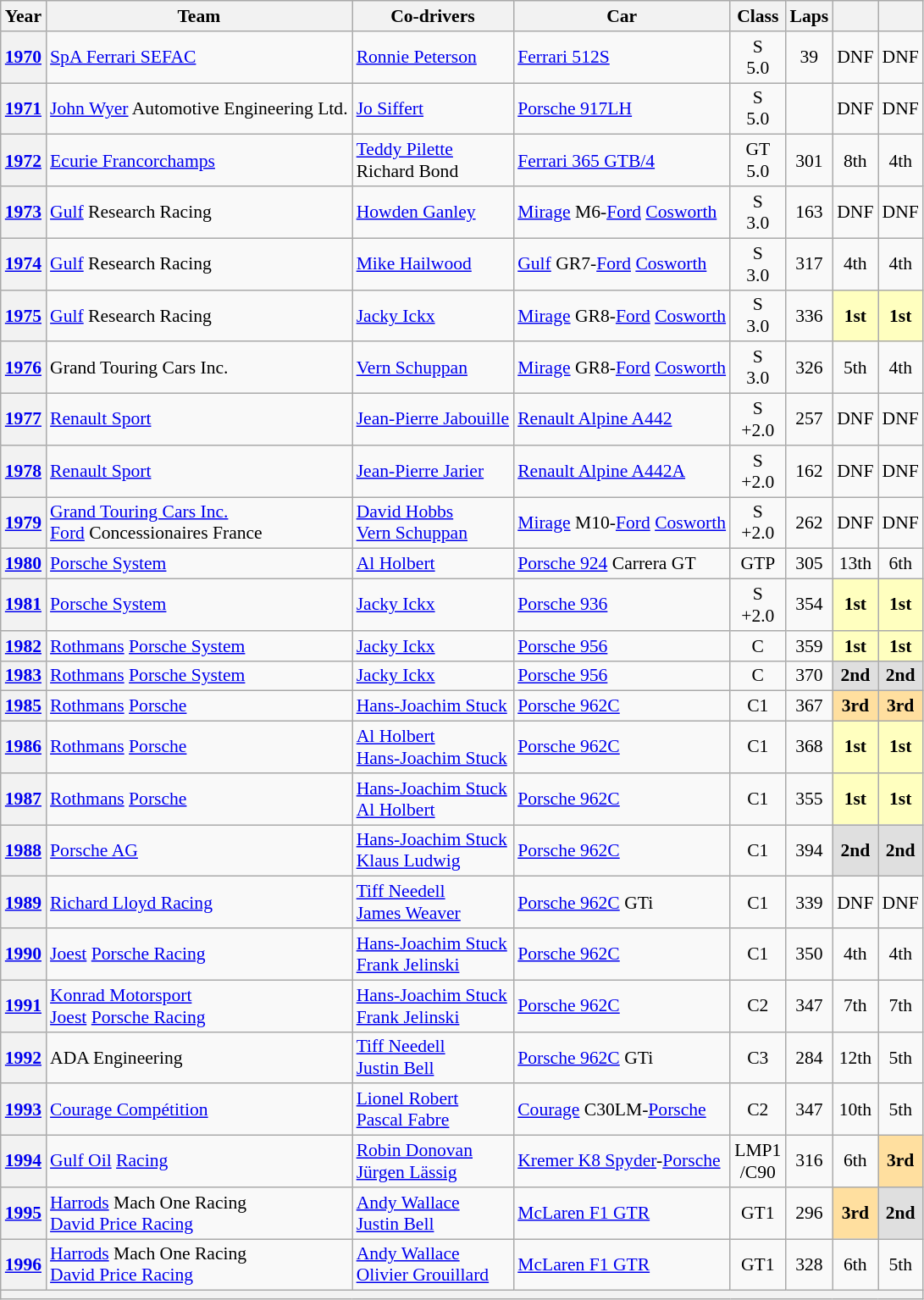<table class="wikitable" style="font-size:90%">
<tr>
<th>Year</th>
<th>Team</th>
<th>Co-drivers</th>
<th>Car</th>
<th>Class</th>
<th>Laps</th>
<th></th>
<th></th>
</tr>
<tr align="center">
<th><a href='#'>1970</a></th>
<td align="left"> <a href='#'>SpA Ferrari SEFAC</a></td>
<td align="left"> <a href='#'>Ronnie Peterson</a></td>
<td align="left"><a href='#'>Ferrari 512S</a></td>
<td>S<br>5.0</td>
<td>39</td>
<td>DNF</td>
<td>DNF</td>
</tr>
<tr align="center">
<th><a href='#'>1971</a></th>
<td align="left"> <a href='#'>John Wyer</a> Automotive Engineering Ltd.</td>
<td align="left"> <a href='#'>Jo Siffert</a></td>
<td align="left"><a href='#'>Porsche 917LH</a></td>
<td>S<br>5.0</td>
<td></td>
<td>DNF</td>
<td>DNF</td>
</tr>
<tr align="center">
<th><a href='#'>1972</a></th>
<td align="left"> <a href='#'>Ecurie Francorchamps</a></td>
<td align="left"> <a href='#'>Teddy Pilette</a><br> Richard Bond</td>
<td align="left"><a href='#'>Ferrari 365 GTB/4</a></td>
<td>GT<br>5.0</td>
<td>301</td>
<td>8th</td>
<td>4th</td>
</tr>
<tr align="center">
<th><a href='#'>1973</a></th>
<td align="left"> <a href='#'>Gulf</a> Research Racing</td>
<td align="left"> <a href='#'>Howden Ganley</a></td>
<td align="left"><a href='#'>Mirage</a> M6-<a href='#'>Ford</a> <a href='#'>Cosworth</a></td>
<td>S<br>3.0</td>
<td>163</td>
<td>DNF</td>
<td>DNF</td>
</tr>
<tr align="center">
<th><a href='#'>1974</a></th>
<td align="left"> <a href='#'>Gulf</a> Research Racing</td>
<td align="left"> <a href='#'>Mike Hailwood</a></td>
<td align="left"><a href='#'>Gulf</a> GR7-<a href='#'>Ford</a> <a href='#'>Cosworth</a></td>
<td>S<br>3.0</td>
<td>317</td>
<td>4th</td>
<td>4th</td>
</tr>
<tr align="center">
<th><a href='#'>1975</a></th>
<td align="left"> <a href='#'>Gulf</a> Research Racing</td>
<td align="left"> <a href='#'>Jacky Ickx</a></td>
<td align="left"><a href='#'>Mirage</a> GR8-<a href='#'>Ford</a> <a href='#'>Cosworth</a></td>
<td>S<br>3.0</td>
<td>336</td>
<td style="background:#FFFFBF;"><strong>1st</strong></td>
<td style="background:#FFFFBF;"><strong>1st</strong></td>
</tr>
<tr align="center">
<th><a href='#'>1976</a></th>
<td align="left"> Grand Touring Cars Inc.</td>
<td align="left"> <a href='#'>Vern Schuppan</a></td>
<td align="left"><a href='#'>Mirage</a> GR8-<a href='#'>Ford</a> <a href='#'>Cosworth</a></td>
<td>S<br>3.0</td>
<td>326</td>
<td>5th</td>
<td>4th</td>
</tr>
<tr align="center">
<th><a href='#'>1977</a></th>
<td align="left"> <a href='#'>Renault Sport</a></td>
<td align="left"> <a href='#'>Jean-Pierre Jabouille</a></td>
<td align="left"><a href='#'>Renault Alpine A442</a></td>
<td>S<br>+2.0</td>
<td>257</td>
<td>DNF</td>
<td>DNF</td>
</tr>
<tr align="center">
<th><a href='#'>1978</a></th>
<td align="left"> <a href='#'>Renault Sport</a></td>
<td align="left"> <a href='#'>Jean-Pierre Jarier</a></td>
<td align="left"><a href='#'>Renault Alpine A442A</a></td>
<td>S<br>+2.0</td>
<td>162</td>
<td>DNF</td>
<td>DNF</td>
</tr>
<tr align="center">
<th><a href='#'>1979</a></th>
<td align="left"> <a href='#'>Grand Touring Cars Inc.</a><br> <a href='#'>Ford</a> Concessionaires France</td>
<td align="left"> <a href='#'>David Hobbs</a><br> <a href='#'>Vern Schuppan</a></td>
<td align="left"><a href='#'>Mirage</a> M10-<a href='#'>Ford</a> <a href='#'>Cosworth</a></td>
<td>S<br>+2.0</td>
<td>262</td>
<td>DNF</td>
<td>DNF</td>
</tr>
<tr align="center">
<th><a href='#'>1980</a></th>
<td align="left"> <a href='#'>Porsche System</a></td>
<td align="left"> <a href='#'>Al Holbert</a></td>
<td align="left"><a href='#'>Porsche 924</a> Carrera GT</td>
<td>GTP</td>
<td>305</td>
<td>13th</td>
<td>6th</td>
</tr>
<tr align="center">
<th><a href='#'>1981</a></th>
<td align="left"> <a href='#'>Porsche System</a></td>
<td align="left"> <a href='#'>Jacky Ickx</a></td>
<td align="left"><a href='#'>Porsche 936</a></td>
<td>S<br>+2.0</td>
<td>354</td>
<td style="background:#FFFFBF;"><strong>1st</strong></td>
<td style="background:#FFFFBF;"><strong>1st</strong></td>
</tr>
<tr align="center">
<th><a href='#'>1982</a></th>
<td align="left"> <a href='#'>Rothmans</a> <a href='#'>Porsche System</a></td>
<td align="left"> <a href='#'>Jacky Ickx</a></td>
<td align="left"><a href='#'>Porsche 956</a></td>
<td>C</td>
<td>359</td>
<td style="background:#FFFFBF;"><strong>1st</strong></td>
<td style="background:#FFFFBF;"><strong>1st</strong></td>
</tr>
<tr align="center">
<th><a href='#'>1983</a></th>
<td align="left"> <a href='#'>Rothmans</a> <a href='#'>Porsche System</a></td>
<td align="left"> <a href='#'>Jacky Ickx</a></td>
<td align="left"><a href='#'>Porsche 956</a></td>
<td>C</td>
<td>370</td>
<td style="background:#DFDFDF;"><strong>2nd</strong></td>
<td style="background:#DFDFDF;"><strong>2nd</strong></td>
</tr>
<tr align="center">
<th><a href='#'>1985</a></th>
<td align="left"> <a href='#'>Rothmans</a> <a href='#'>Porsche</a></td>
<td align="left"> <a href='#'>Hans-Joachim Stuck</a></td>
<td align="left"><a href='#'>Porsche 962C</a></td>
<td>C1</td>
<td>367</td>
<td style="background:#FFDF9F;"><strong>3rd</strong></td>
<td style="background:#FFDF9F;"><strong>3rd</strong></td>
</tr>
<tr align="center">
<th><a href='#'>1986</a></th>
<td align="left"> <a href='#'>Rothmans</a> <a href='#'>Porsche</a></td>
<td align="left"> <a href='#'>Al Holbert</a><br> <a href='#'>Hans-Joachim Stuck</a></td>
<td align="left"><a href='#'>Porsche 962C</a></td>
<td>C1</td>
<td>368</td>
<td style="background:#FFFFBF;"><strong>1st</strong></td>
<td style="background:#FFFFBF;"><strong>1st</strong></td>
</tr>
<tr align="center">
<th><a href='#'>1987</a></th>
<td align="left"> <a href='#'>Rothmans</a> <a href='#'>Porsche</a></td>
<td align="left"> <a href='#'>Hans-Joachim Stuck</a><br> <a href='#'>Al Holbert</a></td>
<td align="left"><a href='#'>Porsche 962C</a></td>
<td>C1</td>
<td>355</td>
<td style="background:#FFFFBF;"><strong>1st</strong></td>
<td style="background:#FFFFBF;"><strong>1st</strong></td>
</tr>
<tr align="center">
<th><a href='#'>1988</a></th>
<td align="left"> <a href='#'>Porsche AG</a></td>
<td align="left"> <a href='#'>Hans-Joachim Stuck</a><br> <a href='#'>Klaus Ludwig</a></td>
<td align="left"><a href='#'>Porsche 962C</a></td>
<td>C1</td>
<td>394</td>
<td style="background:#DFDFDF;"><strong>2nd</strong></td>
<td style="background:#DFDFDF;"><strong>2nd</strong></td>
</tr>
<tr align="center">
<th><a href='#'>1989</a></th>
<td align="left"> <a href='#'>Richard Lloyd Racing</a></td>
<td align="left"> <a href='#'>Tiff Needell</a><br> <a href='#'>James Weaver</a></td>
<td align="left"><a href='#'>Porsche 962C</a> GTi</td>
<td>C1</td>
<td>339</td>
<td>DNF</td>
<td>DNF</td>
</tr>
<tr align="center">
<th><a href='#'>1990</a></th>
<td align="left"> <a href='#'>Joest</a> <a href='#'>Porsche Racing</a></td>
<td align="left"> <a href='#'>Hans-Joachim Stuck</a><br> <a href='#'>Frank Jelinski</a></td>
<td align="left"><a href='#'>Porsche 962C</a></td>
<td>C1</td>
<td>350</td>
<td>4th</td>
<td>4th</td>
</tr>
<tr align="center">
<th><a href='#'>1991</a></th>
<td align="left"> <a href='#'>Konrad Motorsport</a><br> <a href='#'>Joest</a> <a href='#'>Porsche Racing</a></td>
<td align="left"> <a href='#'>Hans-Joachim Stuck</a><br> <a href='#'>Frank Jelinski</a></td>
<td align="left"><a href='#'>Porsche 962C</a></td>
<td>C2</td>
<td>347</td>
<td>7th</td>
<td>7th</td>
</tr>
<tr align="center">
<th><a href='#'>1992</a></th>
<td align="left"> ADA Engineering</td>
<td align="left"> <a href='#'>Tiff Needell</a><br> <a href='#'>Justin Bell</a></td>
<td align="left"><a href='#'>Porsche 962C</a> GTi</td>
<td>C3</td>
<td>284</td>
<td>12th</td>
<td>5th</td>
</tr>
<tr align="center">
<th><a href='#'>1993</a></th>
<td align="left"> <a href='#'>Courage Compétition</a></td>
<td align="left"> <a href='#'>Lionel Robert</a><br>  <a href='#'>Pascal Fabre</a></td>
<td align="left"><a href='#'>Courage</a> C30LM-<a href='#'>Porsche</a></td>
<td>C2</td>
<td>347</td>
<td>10th</td>
<td>5th</td>
</tr>
<tr align="center">
<th><a href='#'>1994</a></th>
<td align="left"> <a href='#'>Gulf Oil</a> <a href='#'>Racing</a></td>
<td align="left"> <a href='#'>Robin Donovan</a><br>  <a href='#'>Jürgen Lässig</a></td>
<td align="left"><a href='#'>Kremer K8 Spyder</a>-<a href='#'>Porsche</a></td>
<td>LMP1<br>/C90</td>
<td>316</td>
<td>6th</td>
<td style="background:#FFDF9F;"><strong>3rd</strong></td>
</tr>
<tr align="center">
<th><a href='#'>1995</a></th>
<td align="left"> <a href='#'>Harrods</a> Mach One Racing<br> <a href='#'>David Price Racing</a></td>
<td align="left"> <a href='#'>Andy Wallace</a><br> <a href='#'>Justin Bell</a></td>
<td align="left"><a href='#'>McLaren F1 GTR</a></td>
<td>GT1</td>
<td>296</td>
<td style="background:#FFDF9F;"><strong>3rd</strong></td>
<td style="background:#DFDFDF;"><strong>2nd</strong></td>
</tr>
<tr align="center">
<th><a href='#'>1996</a></th>
<td align="left"> <a href='#'>Harrods</a> Mach One Racing<br> <a href='#'>David Price Racing</a></td>
<td align="left"> <a href='#'>Andy Wallace</a><br> <a href='#'>Olivier Grouillard</a></td>
<td align="left"><a href='#'>McLaren F1 GTR</a></td>
<td>GT1</td>
<td>328</td>
<td>6th</td>
<td>5th</td>
</tr>
<tr>
<th colspan="8"></th>
</tr>
</table>
